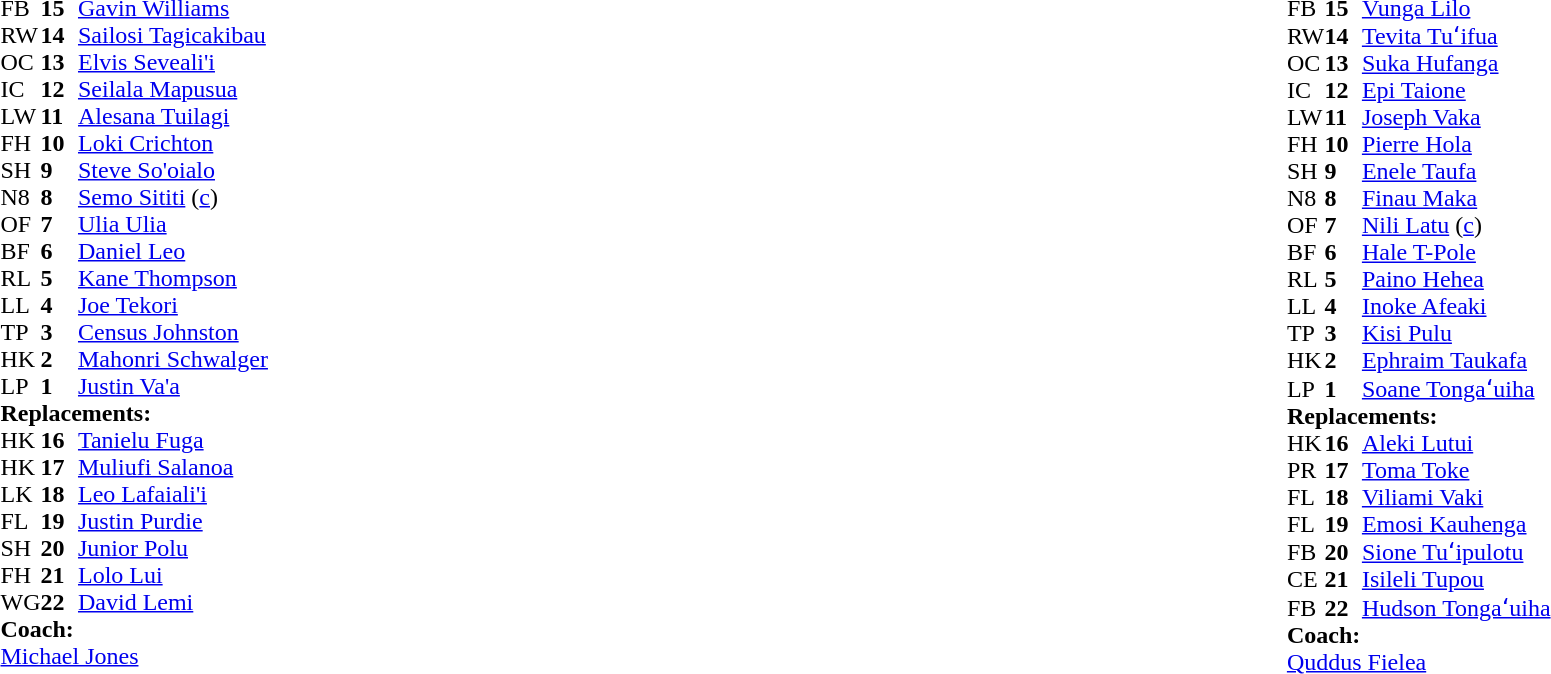<table width="100%">
<tr>
<td style="vertical-align:top" width="50%"><br><table cellspacing="0" cellpadding="0">
<tr>
<th width="25"></th>
<th width="25"></th>
</tr>
<tr>
<td>FB</td>
<td><strong>15</strong></td>
<td><a href='#'>Gavin Williams</a></td>
<td></td>
<td></td>
</tr>
<tr>
<td>RW</td>
<td><strong>14</strong></td>
<td><a href='#'>Sailosi Tagicakibau</a></td>
<td></td>
<td></td>
</tr>
<tr>
<td>OC</td>
<td><strong>13</strong></td>
<td><a href='#'>Elvis Seveali'i</a></td>
</tr>
<tr>
<td>IC</td>
<td><strong>12</strong></td>
<td><a href='#'>Seilala Mapusua</a></td>
</tr>
<tr>
<td>LW</td>
<td><strong>11</strong></td>
<td><a href='#'>Alesana Tuilagi</a></td>
</tr>
<tr>
<td>FH</td>
<td><strong>10</strong></td>
<td><a href='#'>Loki Crichton</a></td>
</tr>
<tr>
<td>SH</td>
<td><strong>9</strong></td>
<td><a href='#'>Steve So'oialo</a></td>
<td></td>
<td></td>
</tr>
<tr>
<td>N8</td>
<td><strong>8</strong></td>
<td><a href='#'>Semo Sititi</a> (<a href='#'>c</a>)</td>
</tr>
<tr>
<td>OF</td>
<td><strong>7</strong></td>
<td><a href='#'>Ulia Ulia</a></td>
<td></td>
<td></td>
</tr>
<tr>
<td>BF</td>
<td><strong>6</strong></td>
<td><a href='#'>Daniel Leo</a></td>
</tr>
<tr>
<td>RL</td>
<td><strong>5</strong></td>
<td><a href='#'>Kane Thompson</a></td>
</tr>
<tr>
<td>LL</td>
<td><strong>4</strong></td>
<td><a href='#'>Joe Tekori</a></td>
<td></td>
<td></td>
</tr>
<tr>
<td>TP</td>
<td><strong>3</strong></td>
<td><a href='#'>Census Johnston</a></td>
<td></td>
<td></td>
<td></td>
</tr>
<tr>
<td>HK</td>
<td><strong>2</strong></td>
<td><a href='#'>Mahonri Schwalger</a></td>
<td></td>
<td></td>
</tr>
<tr>
<td>LP</td>
<td><strong>1</strong></td>
<td><a href='#'>Justin Va'a</a></td>
</tr>
<tr>
<td colspan=3><strong>Replacements:</strong></td>
</tr>
<tr>
<td>HK</td>
<td><strong>16</strong></td>
<td><a href='#'>Tanielu Fuga</a></td>
<td></td>
<td></td>
</tr>
<tr>
<td>HK</td>
<td><strong>17</strong></td>
<td><a href='#'>Muliufi Salanoa</a></td>
<td></td>
<td></td>
<td></td>
</tr>
<tr>
<td>LK</td>
<td><strong>18</strong></td>
<td><a href='#'>Leo Lafaiali'i</a></td>
<td></td>
<td></td>
</tr>
<tr>
<td>FL</td>
<td><strong>19</strong></td>
<td><a href='#'>Justin Purdie</a></td>
<td></td>
<td></td>
</tr>
<tr>
<td>SH</td>
<td><strong>20</strong></td>
<td><a href='#'>Junior Polu</a></td>
<td></td>
<td></td>
</tr>
<tr>
<td>FH</td>
<td><strong>21</strong></td>
<td><a href='#'>Lolo Lui</a></td>
<td></td>
<td></td>
</tr>
<tr>
<td>WG</td>
<td><strong>22</strong></td>
<td><a href='#'>David Lemi</a></td>
<td></td>
<td></td>
</tr>
<tr>
<td colspan=3><strong>Coach:</strong></td>
</tr>
<tr>
<td colspan="4"> <a href='#'>Michael Jones</a></td>
</tr>
</table>
</td>
<td style="vertical-align:top"></td>
<td style="vertical-align:top" width="50%"><br><table cellspacing="0" cellpadding="0" align="center">
<tr>
<th width="25"></th>
<th width="25"></th>
</tr>
<tr>
<td>FB</td>
<td><strong>15</strong></td>
<td><a href='#'>Vunga Lilo</a></td>
</tr>
<tr>
<td>RW</td>
<td><strong>14</strong></td>
<td><a href='#'>Tevita Tuʻifua</a></td>
</tr>
<tr>
<td>OC</td>
<td><strong>13</strong></td>
<td><a href='#'>Suka Hufanga</a></td>
</tr>
<tr>
<td>IC</td>
<td><strong>12</strong></td>
<td><a href='#'>Epi Taione</a></td>
<td></td>
<td></td>
</tr>
<tr>
<td>LW</td>
<td><strong>11</strong></td>
<td><a href='#'>Joseph Vaka</a></td>
</tr>
<tr>
<td>FH</td>
<td><strong>10</strong></td>
<td><a href='#'>Pierre Hola</a></td>
</tr>
<tr>
<td>SH</td>
<td><strong>9</strong></td>
<td><a href='#'>Enele Taufa</a></td>
<td></td>
<td></td>
</tr>
<tr>
<td>N8</td>
<td><strong>8</strong></td>
<td><a href='#'>Finau Maka</a></td>
<td></td>
<td></td>
<td></td>
</tr>
<tr>
<td>OF</td>
<td><strong>7</strong></td>
<td><a href='#'>Nili Latu</a> (<a href='#'>c</a>)</td>
</tr>
<tr>
<td>BF</td>
<td><strong>6</strong></td>
<td><a href='#'>Hale T-Pole</a></td>
<td></td>
</tr>
<tr>
<td>RL</td>
<td><strong>5</strong></td>
<td><a href='#'>Paino Hehea</a></td>
</tr>
<tr>
<td>LL</td>
<td><strong>4</strong></td>
<td><a href='#'>Inoke Afeaki</a></td>
<td></td>
<td></td>
</tr>
<tr>
<td>TP</td>
<td><strong>3</strong></td>
<td><a href='#'>Kisi Pulu</a></td>
</tr>
<tr>
<td>HK</td>
<td><strong>2</strong></td>
<td><a href='#'>Ephraim Taukafa</a></td>
<td></td>
<td></td>
</tr>
<tr>
<td>LP</td>
<td><strong>1</strong></td>
<td><a href='#'>Soane Tongaʻuiha</a></td>
<td></td>
<td></td>
<td></td>
</tr>
<tr>
<td colspan=3><strong>Replacements:</strong></td>
</tr>
<tr>
<td>HK</td>
<td><strong>16</strong></td>
<td><a href='#'>Aleki Lutui</a></td>
<td></td>
<td></td>
</tr>
<tr>
<td>PR</td>
<td><strong>17</strong></td>
<td><a href='#'>Toma Toke</a></td>
<td></td>
<td></td>
</tr>
<tr>
<td>FL</td>
<td><strong>18</strong></td>
<td><a href='#'>Viliami Vaki</a></td>
<td></td>
<td></td>
</tr>
<tr>
<td>FL</td>
<td><strong>19</strong></td>
<td><a href='#'>Emosi Kauhenga</a></td>
</tr>
<tr>
<td>FB</td>
<td><strong>20</strong></td>
<td><a href='#'>Sione Tuʻipulotu</a></td>
<td></td>
<td></td>
</tr>
<tr>
<td>CE</td>
<td><strong>21</strong></td>
<td><a href='#'>Isileli Tupou</a></td>
<td></td>
<td></td>
</tr>
<tr>
<td>FB</td>
<td><strong>22</strong></td>
<td><a href='#'>Hudson Tongaʻuiha</a></td>
</tr>
<tr>
<td colspan=3><strong>Coach:</strong></td>
</tr>
<tr>
<td colspan="4"> <a href='#'>Quddus Fielea</a></td>
</tr>
</table>
</td>
</tr>
</table>
